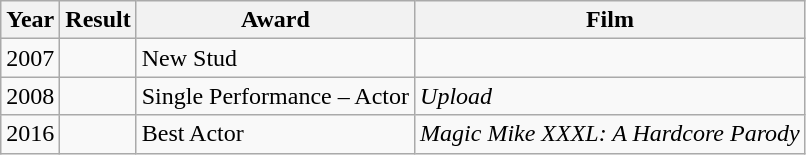<table class="wikitable">
<tr>
<th>Year</th>
<th>Result</th>
<th>Award</th>
<th>Film</th>
</tr>
<tr>
<td>2007</td>
<td></td>
<td>New Stud</td>
<td></td>
</tr>
<tr>
<td>2008</td>
<td></td>
<td>Single Performance – Actor</td>
<td><em>Upload</em></td>
</tr>
<tr>
<td>2016</td>
<td></td>
<td>Best Actor</td>
<td><em>Magic Mike XXXL: A Hardcore Parody</em></td>
</tr>
</table>
